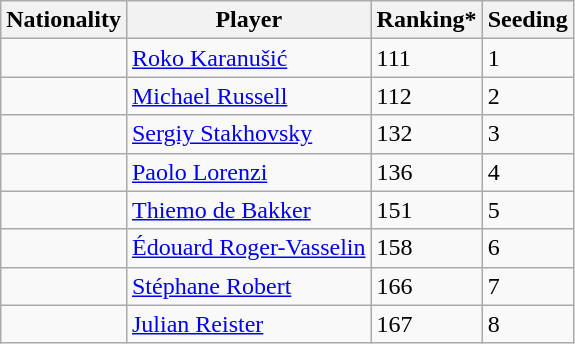<table class="wikitable" border="1">
<tr>
<th>Nationality</th>
<th>Player</th>
<th>Ranking*</th>
<th>Seeding</th>
</tr>
<tr>
<td></td>
<td><a href='#'>Roko Karanušić</a></td>
<td>111</td>
<td>1</td>
</tr>
<tr>
<td></td>
<td><a href='#'>Michael Russell</a></td>
<td>112</td>
<td>2</td>
</tr>
<tr>
<td></td>
<td><a href='#'>Sergiy Stakhovsky</a></td>
<td>132</td>
<td>3</td>
</tr>
<tr>
<td></td>
<td><a href='#'>Paolo Lorenzi</a></td>
<td>136</td>
<td>4</td>
</tr>
<tr>
<td></td>
<td><a href='#'>Thiemo de Bakker</a></td>
<td>151</td>
<td>5</td>
</tr>
<tr>
<td></td>
<td><a href='#'>Édouard Roger-Vasselin</a></td>
<td>158</td>
<td>6</td>
</tr>
<tr>
<td></td>
<td><a href='#'>Stéphane Robert</a></td>
<td>166</td>
<td>7</td>
</tr>
<tr>
<td></td>
<td><a href='#'>Julian Reister</a></td>
<td>167</td>
<td>8</td>
</tr>
</table>
